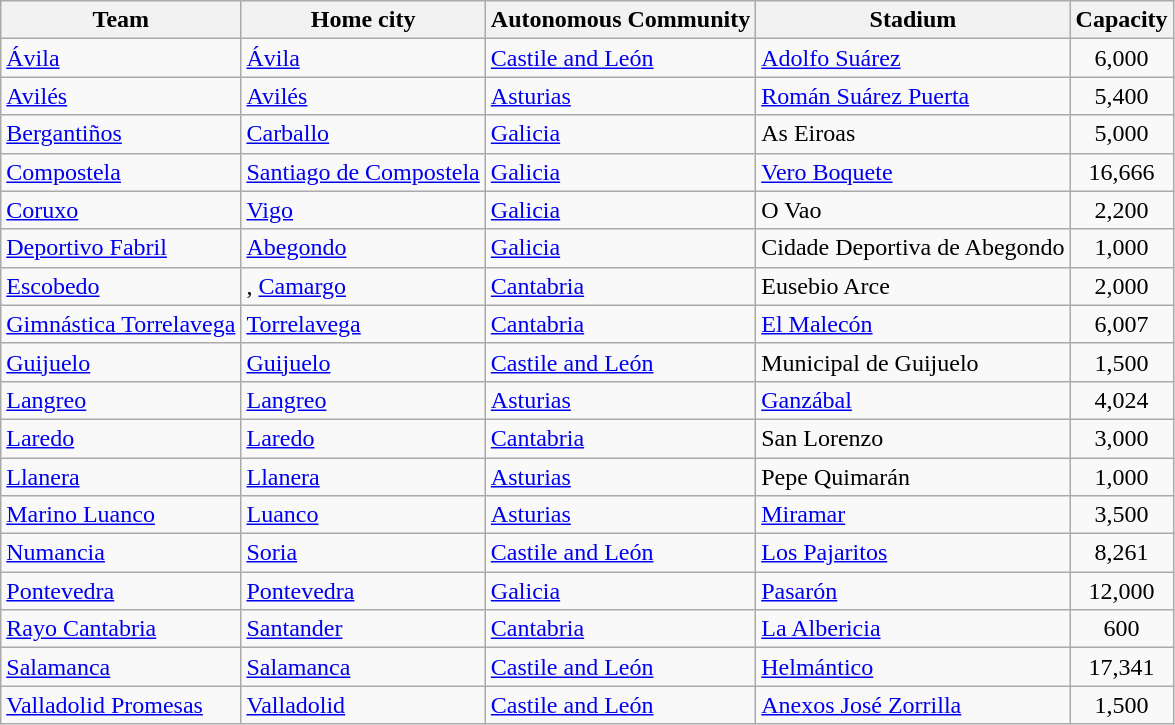<table class="wikitable sortable">
<tr>
<th>Team</th>
<th>Home city</th>
<th>Autonomous Community</th>
<th>Stadium</th>
<th>Capacity</th>
</tr>
<tr>
<td><a href='#'>Ávila</a></td>
<td><a href='#'>Ávila</a></td>
<td><a href='#'>Castile and León</a></td>
<td><a href='#'>Adolfo Suárez</a></td>
<td align=center>6,000</td>
</tr>
<tr>
<td><a href='#'>Avilés</a></td>
<td><a href='#'>Avilés</a></td>
<td><a href='#'>Asturias</a></td>
<td><a href='#'>Román Suárez Puerta</a></td>
<td align=center>5,400</td>
</tr>
<tr>
<td><a href='#'>Bergantiños</a></td>
<td><a href='#'>Carballo</a></td>
<td><a href='#'>Galicia</a></td>
<td>As Eiroas</td>
<td align=center>5,000</td>
</tr>
<tr>
<td><a href='#'>Compostela</a></td>
<td><a href='#'>Santiago de Compostela</a></td>
<td><a href='#'>Galicia</a></td>
<td><a href='#'>Vero Boquete</a></td>
<td align=center>16,666</td>
</tr>
<tr>
<td><a href='#'>Coruxo</a></td>
<td><a href='#'>Vigo</a></td>
<td><a href='#'>Galicia</a></td>
<td>O Vao</td>
<td align=center>2,200</td>
</tr>
<tr>
<td><a href='#'>Deportivo Fabril</a></td>
<td><a href='#'>Abegondo</a></td>
<td><a href='#'>Galicia</a></td>
<td>Cidade Deportiva de Abegondo</td>
<td align=center>1,000</td>
</tr>
<tr>
<td><a href='#'>Escobedo</a></td>
<td>, <a href='#'>Camargo</a></td>
<td><a href='#'>Cantabria</a></td>
<td>Eusebio Arce</td>
<td align=center>2,000</td>
</tr>
<tr>
<td><a href='#'>Gimnástica Torrelavega</a></td>
<td><a href='#'>Torrelavega</a></td>
<td><a href='#'>Cantabria</a></td>
<td><a href='#'>El Malecón</a></td>
<td align=center>6,007</td>
</tr>
<tr>
<td><a href='#'>Guijuelo</a></td>
<td><a href='#'>Guijuelo</a></td>
<td><a href='#'>Castile and León</a></td>
<td>Municipal de Guijuelo</td>
<td align=center>1,500</td>
</tr>
<tr>
<td><a href='#'>Langreo</a></td>
<td><a href='#'>Langreo</a></td>
<td><a href='#'>Asturias</a></td>
<td><a href='#'>Ganzábal</a></td>
<td align=center>4,024</td>
</tr>
<tr>
<td><a href='#'>Laredo</a></td>
<td><a href='#'>Laredo</a></td>
<td><a href='#'>Cantabria</a></td>
<td>San Lorenzo</td>
<td align=center>3,000</td>
</tr>
<tr>
<td><a href='#'>Llanera</a></td>
<td><a href='#'>Llanera</a></td>
<td><a href='#'>Asturias</a></td>
<td>Pepe Quimarán</td>
<td align=center>1,000</td>
</tr>
<tr>
<td><a href='#'>Marino Luanco</a></td>
<td><a href='#'>Luanco</a></td>
<td><a href='#'>Asturias</a></td>
<td><a href='#'>Miramar</a></td>
<td align=center>3,500</td>
</tr>
<tr>
<td><a href='#'>Numancia</a></td>
<td><a href='#'>Soria</a></td>
<td><a href='#'>Castile and León</a></td>
<td><a href='#'>Los Pajaritos</a></td>
<td align=center>8,261</td>
</tr>
<tr>
<td><a href='#'>Pontevedra</a></td>
<td><a href='#'>Pontevedra</a></td>
<td><a href='#'>Galicia</a></td>
<td><a href='#'>Pasarón</a></td>
<td align=center>12,000</td>
</tr>
<tr>
<td><a href='#'>Rayo Cantabria</a></td>
<td><a href='#'>Santander</a></td>
<td><a href='#'>Cantabria</a></td>
<td><a href='#'>La Albericia</a></td>
<td align=center>600</td>
</tr>
<tr>
<td><a href='#'>Salamanca</a></td>
<td><a href='#'>Salamanca</a></td>
<td><a href='#'>Castile and León</a></td>
<td><a href='#'>Helmántico</a></td>
<td align=center>17,341</td>
</tr>
<tr>
<td><a href='#'>Valladolid Promesas</a></td>
<td><a href='#'>Valladolid</a></td>
<td><a href='#'>Castile and León</a></td>
<td><a href='#'>Anexos José Zorrilla</a></td>
<td align=center>1,500</td>
</tr>
</table>
